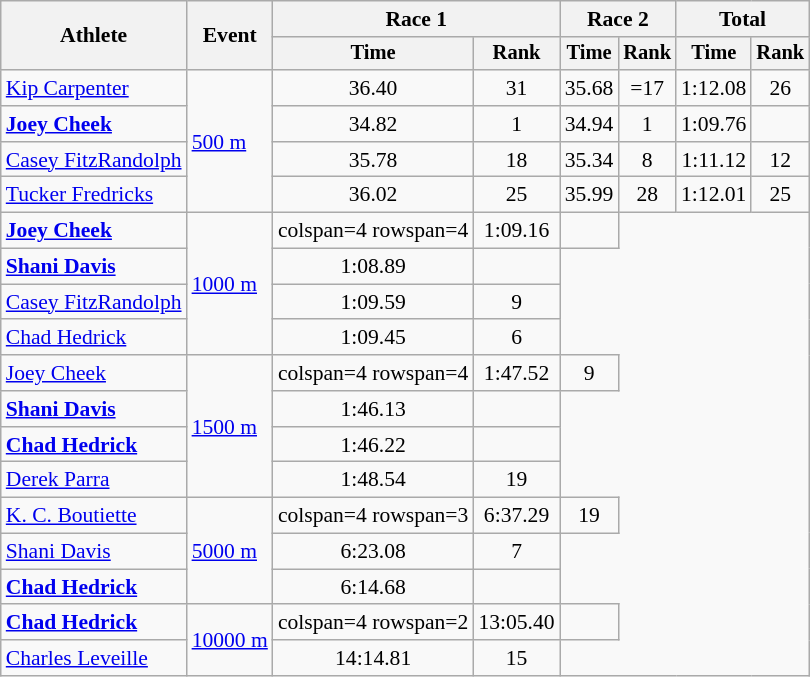<table class=wikitable style=font-size:90%;text-align:center>
<tr>
<th rowspan=2>Athlete</th>
<th rowspan=2>Event</th>
<th colspan=2>Race 1</th>
<th colspan=2>Race 2</th>
<th colspan=2>Total</th>
</tr>
<tr style=font-size:95%>
<th>Time</th>
<th>Rank</th>
<th>Time</th>
<th>Rank</th>
<th>Time</th>
<th>Rank</th>
</tr>
<tr>
<td align=left><a href='#'>Kip Carpenter</a></td>
<td align=left rowspan=4><a href='#'>500 m</a></td>
<td>36.40</td>
<td>31</td>
<td>35.68</td>
<td>=17</td>
<td>1:12.08</td>
<td>26</td>
</tr>
<tr>
<td align=left><strong><a href='#'>Joey Cheek</a></strong></td>
<td>34.82</td>
<td>1</td>
<td>34.94</td>
<td>1</td>
<td>1:09.76</td>
<td></td>
</tr>
<tr>
<td align=left><a href='#'>Casey FitzRandolph</a></td>
<td>35.78</td>
<td>18</td>
<td>35.34</td>
<td>8</td>
<td>1:11.12</td>
<td>12</td>
</tr>
<tr>
<td align=left><a href='#'>Tucker Fredricks</a></td>
<td>36.02</td>
<td>25</td>
<td>35.99</td>
<td>28</td>
<td>1:12.01</td>
<td>25</td>
</tr>
<tr>
<td align=left><strong><a href='#'>Joey Cheek</a></strong></td>
<td align=left rowspan=4><a href='#'>1000 m</a></td>
<td>colspan=4 rowspan=4 </td>
<td>1:09.16</td>
<td></td>
</tr>
<tr>
<td align=left><strong><a href='#'>Shani Davis</a></strong></td>
<td>1:08.89</td>
<td></td>
</tr>
<tr>
<td align=left><a href='#'>Casey FitzRandolph</a></td>
<td>1:09.59</td>
<td>9</td>
</tr>
<tr>
<td align=left><a href='#'>Chad Hedrick</a></td>
<td>1:09.45</td>
<td>6</td>
</tr>
<tr>
<td align=left><a href='#'>Joey Cheek</a></td>
<td align=left rowspan=4><a href='#'>1500 m</a></td>
<td>colspan=4 rowspan=4 </td>
<td>1:47.52</td>
<td>9</td>
</tr>
<tr>
<td align=left><strong><a href='#'>Shani Davis</a></strong></td>
<td>1:46.13</td>
<td></td>
</tr>
<tr>
<td align=left><strong><a href='#'>Chad Hedrick</a></strong></td>
<td>1:46.22</td>
<td></td>
</tr>
<tr>
<td align=left><a href='#'>Derek Parra</a></td>
<td>1:48.54</td>
<td>19</td>
</tr>
<tr>
<td align=left><a href='#'>K. C. Boutiette</a></td>
<td align=left rowspan=3><a href='#'>5000 m</a></td>
<td>colspan=4 rowspan=3 </td>
<td>6:37.29</td>
<td>19</td>
</tr>
<tr>
<td align=left><a href='#'>Shani Davis</a></td>
<td>6:23.08</td>
<td>7</td>
</tr>
<tr>
<td align=left><strong><a href='#'>Chad Hedrick</a></strong></td>
<td>6:14.68</td>
<td></td>
</tr>
<tr>
<td align=left><strong><a href='#'>Chad Hedrick</a></strong></td>
<td align=left rowspan=2><a href='#'>10000 m</a></td>
<td>colspan=4 rowspan=2 </td>
<td>13:05.40</td>
<td></td>
</tr>
<tr>
<td align=left><a href='#'>Charles Leveille</a></td>
<td>14:14.81</td>
<td>15</td>
</tr>
</table>
